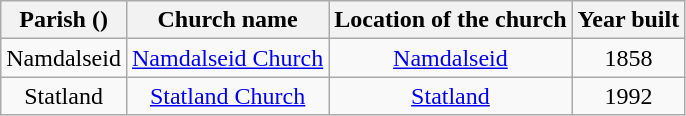<table class="wikitable" style="text-align:center">
<tr>
<th>Parish ()</th>
<th>Church name</th>
<th>Location of the church</th>
<th>Year built</th>
</tr>
<tr>
<td>Namdalseid</td>
<td><a href='#'>Namdalseid Church</a></td>
<td><a href='#'>Namdalseid</a></td>
<td>1858</td>
</tr>
<tr>
<td>Statland</td>
<td><a href='#'>Statland Church</a></td>
<td><a href='#'>Statland</a></td>
<td>1992</td>
</tr>
</table>
